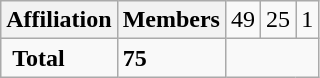<table class="wikitable">
<tr>
<th colspan="2">Affiliation</th>
<th>Members<br></th>
<td>49<br></td>
<td>25<br></td>
<td>1</td>
</tr>
<tr>
<td colspan="2" rowspan="1"> <strong>Total</strong><br></td>
<td><strong>75</strong></td>
</tr>
</table>
